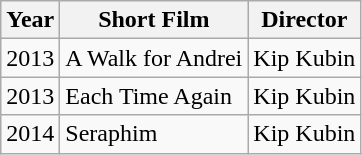<table class="wikitable">
<tr>
<th>Year</th>
<th>Short Film</th>
<th>Director</th>
</tr>
<tr>
<td>2013</td>
<td>A Walk for Andrei</td>
<td>Kip Kubin</td>
</tr>
<tr>
<td>2013</td>
<td>Each Time Again</td>
<td>Kip Kubin</td>
</tr>
<tr>
<td>2014</td>
<td>Seraphim</td>
<td>Kip Kubin</td>
</tr>
</table>
